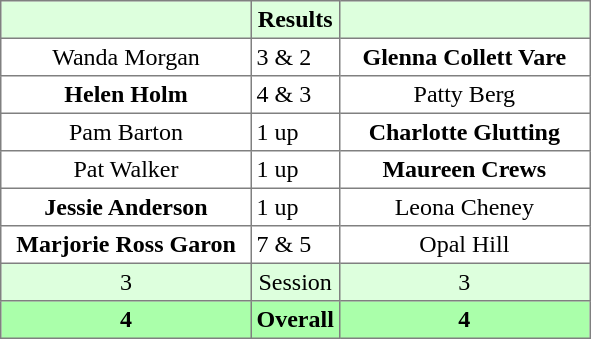<table border="1" cellpadding="3" style="border-collapse: collapse; text-align:center;">
<tr style="background:#ddffdd;">
<th width=160></th>
<th>Results</th>
<th width=160></th>
</tr>
<tr>
<td>Wanda Morgan</td>
<td align=left> 3 & 2</td>
<td><strong>Glenna Collett Vare</strong></td>
</tr>
<tr>
<td><strong>Helen Holm</strong></td>
<td align=left> 4 & 3</td>
<td>Patty Berg</td>
</tr>
<tr>
<td>Pam Barton</td>
<td align=left> 1 up</td>
<td><strong>Charlotte Glutting</strong></td>
</tr>
<tr>
<td>Pat Walker</td>
<td align=left> 1 up</td>
<td><strong>Maureen Crews</strong></td>
</tr>
<tr>
<td><strong>Jessie Anderson</strong></td>
<td align=left> 1 up</td>
<td>Leona Cheney</td>
</tr>
<tr>
<td><strong>Marjorie Ross Garon</strong></td>
<td align=left> 7 & 5</td>
<td>Opal Hill</td>
</tr>
<tr style="background:#ddffdd;">
<td>3</td>
<td>Session</td>
<td>3</td>
</tr>
<tr style="background:#aaffaa;">
<th>4</th>
<th>Overall</th>
<th>4</th>
</tr>
</table>
